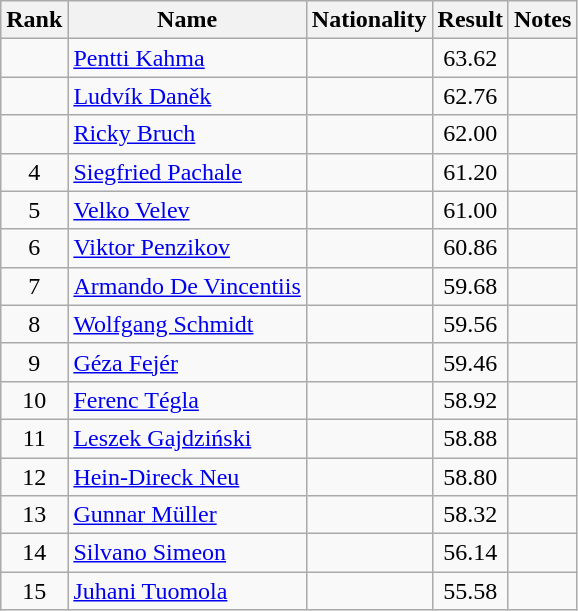<table class="wikitable sortable" style="text-align:center">
<tr>
<th>Rank</th>
<th>Name</th>
<th>Nationality</th>
<th>Result</th>
<th>Notes</th>
</tr>
<tr>
<td></td>
<td align=left><a href='#'>Pentti Kahma</a></td>
<td align=left></td>
<td>63.62</td>
<td></td>
</tr>
<tr>
<td></td>
<td align=left><a href='#'>Ludvík Daněk</a></td>
<td align=left></td>
<td>62.76</td>
<td></td>
</tr>
<tr>
<td></td>
<td align=left><a href='#'>Ricky Bruch</a></td>
<td align=left></td>
<td>62.00</td>
<td></td>
</tr>
<tr>
<td>4</td>
<td align=left><a href='#'>Siegfried Pachale</a></td>
<td align=left></td>
<td>61.20</td>
<td></td>
</tr>
<tr>
<td>5</td>
<td align=left><a href='#'>Velko Velev</a></td>
<td align=left></td>
<td>61.00</td>
<td></td>
</tr>
<tr>
<td>6</td>
<td align=left><a href='#'>Viktor Penzikov</a></td>
<td align=left></td>
<td>60.86</td>
<td></td>
</tr>
<tr>
<td>7</td>
<td align=left><a href='#'>Armando De Vincentiis</a></td>
<td align=left></td>
<td>59.68</td>
<td></td>
</tr>
<tr>
<td>8</td>
<td align=left><a href='#'>Wolfgang Schmidt</a></td>
<td align=left></td>
<td>59.56</td>
<td></td>
</tr>
<tr>
<td>9</td>
<td align=left><a href='#'>Géza Fejér</a></td>
<td align=left></td>
<td>59.46</td>
<td></td>
</tr>
<tr>
<td>10</td>
<td align=left><a href='#'>Ferenc Tégla</a></td>
<td align=left></td>
<td>58.92</td>
<td></td>
</tr>
<tr>
<td>11</td>
<td align=left><a href='#'>Leszek Gajdziński</a></td>
<td align=left></td>
<td>58.88</td>
<td></td>
</tr>
<tr>
<td>12</td>
<td align=left><a href='#'>Hein-Direck Neu</a></td>
<td align=left></td>
<td>58.80</td>
<td></td>
</tr>
<tr>
<td>13</td>
<td align=left><a href='#'>Gunnar Müller</a></td>
<td align=left></td>
<td>58.32</td>
<td></td>
</tr>
<tr>
<td>14</td>
<td align=left><a href='#'>Silvano Simeon</a></td>
<td align=left></td>
<td>56.14</td>
<td></td>
</tr>
<tr>
<td>15</td>
<td align=left><a href='#'>Juhani Tuomola</a></td>
<td align=left></td>
<td>55.58</td>
<td></td>
</tr>
</table>
